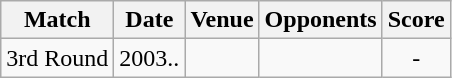<table class="wikitable" style="text-align:center;">
<tr>
<th>Match</th>
<th>Date</th>
<th>Venue</th>
<th>Opponents</th>
<th>Score</th>
</tr>
<tr>
<td>3rd Round</td>
<td>2003..</td>
<td><a href='#'></a></td>
<td><a href='#'></a></td>
<td>-</td>
</tr>
</table>
